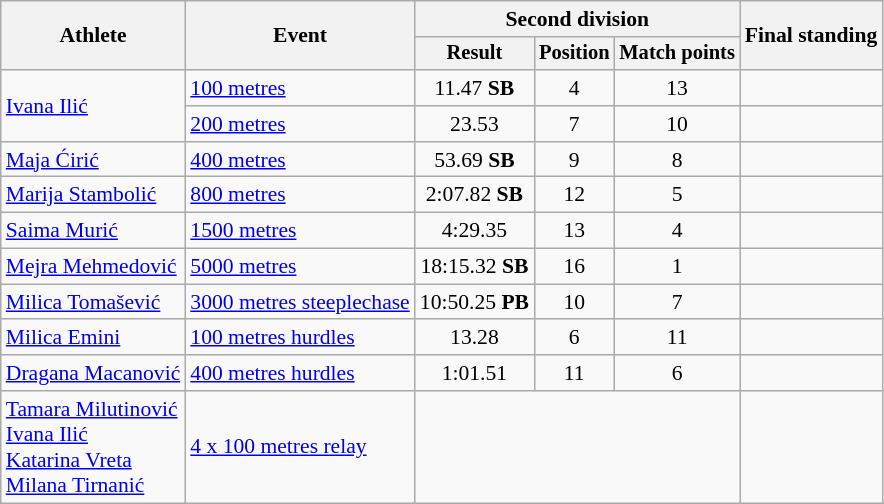<table class=wikitable style="font-size:90%">
<tr>
<th rowspan="2">Athlete</th>
<th rowspan="2">Event</th>
<th colspan="3">Second division</th>
<th rowspan="2">Final standing</th>
</tr>
<tr style="font-size:95%">
<th>Result</th>
<th>Position</th>
<th>Match points</th>
</tr>
<tr align=center>
<td align=left rowspan=2><a href='#'>Ivana Ilić</a></td>
<td align=left><a href='#'>100 metres</a></td>
<td>11.47 <strong>SB</strong></td>
<td>4</td>
<td>13</td>
<td></td>
</tr>
<tr align=center>
<td align=left><a href='#'>200 metres</a></td>
<td>23.53</td>
<td>7</td>
<td>10</td>
<td></td>
</tr>
<tr align=center>
<td align=left><a href='#'>Maja Ćirić</a></td>
<td align=left><a href='#'>400 metres</a></td>
<td>53.69 <strong>SB</strong></td>
<td>9</td>
<td>8</td>
<td></td>
</tr>
<tr align=center>
<td align=left><a href='#'>Marija Stambolić</a></td>
<td align=left><a href='#'>800 metres</a></td>
<td>2:07.82 <strong>SB</strong></td>
<td>12</td>
<td>5</td>
<td></td>
</tr>
<tr align=center>
<td align=left><a href='#'>Saima Murić</a></td>
<td align=left><a href='#'>1500 metres</a></td>
<td>4:29.35</td>
<td>13</td>
<td>4</td>
<td></td>
</tr>
<tr align=center>
<td align=left><a href='#'>Mejra Mehmedović</a></td>
<td align=left><a href='#'>5000 metres</a></td>
<td>18:15.32 <strong>SB</strong></td>
<td>16</td>
<td>1</td>
<td></td>
</tr>
<tr align=center>
<td align=left><a href='#'>Milica Tomašević</a></td>
<td align=left><a href='#'>3000 metres steeplechase</a></td>
<td>10:50.25 <strong>PB</strong></td>
<td>10</td>
<td>7</td>
<td></td>
</tr>
<tr align=center>
<td align=left><a href='#'>Milica Emini</a></td>
<td align=left><a href='#'>100 metres hurdles</a></td>
<td>13.28</td>
<td>6</td>
<td>11</td>
<td></td>
</tr>
<tr align=center>
<td align=left><a href='#'>Dragana Macanović</a></td>
<td align=left><a href='#'>400 metres hurdles</a></td>
<td>1:01.51</td>
<td>11</td>
<td>6</td>
<td></td>
</tr>
<tr align=center>
<td align=left><a href='#'>Tamara Milutinović</a><br><a href='#'>Ivana Ilić</a><br><a href='#'>Katarina Vreta</a><br><a href='#'>Milana Tirnanić</a></td>
<td align=left><a href='#'>4 x 100 metres relay</a></td>
<td colspan=3></td>
<td></td>
</tr>
</table>
